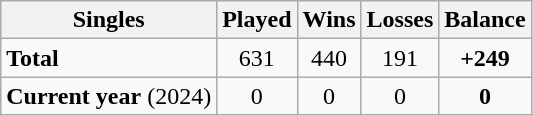<table class="wikitable" style="text-align:center">
<tr>
<th>Singles</th>
<th>Played</th>
<th>Wins</th>
<th>Losses</th>
<th>Balance</th>
</tr>
<tr>
<td align=left><strong>Total</strong></td>
<td>631</td>
<td>440</td>
<td>191</td>
<td><strong>+249</strong></td>
</tr>
<tr>
<td align=left><strong>Current year</strong> (2024)</td>
<td>0</td>
<td>0</td>
<td>0</td>
<td><strong>0</strong></td>
</tr>
</table>
